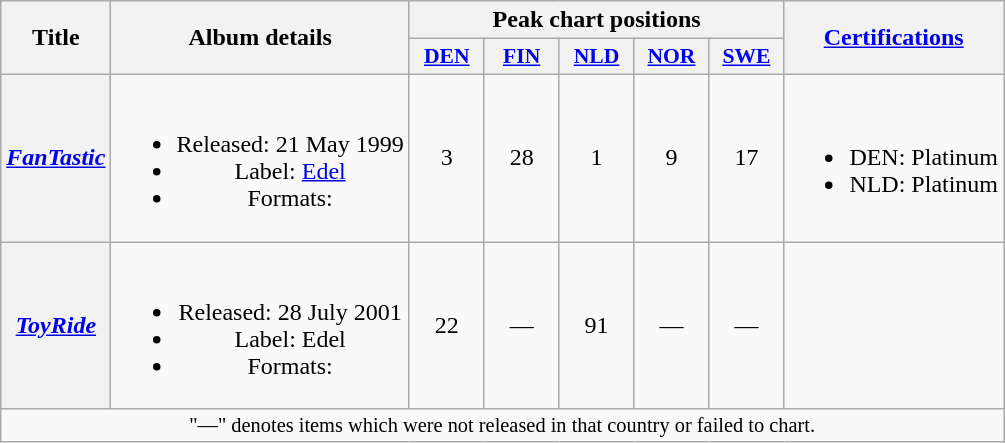<table class="wikitable plainrowheaders" style="text-align:center;" border="1">
<tr>
<th scope="col" rowspan="2">Title</th>
<th scope="col" rowspan="2">Album details</th>
<th scope="col" colspan="5">Peak chart positions</th>
<th scope="col" rowspan="2"><a href='#'>Certifications</a></th>
</tr>
<tr>
<th scope="col" style="width:3em;font-size:90%;"><a href='#'>DEN</a><br></th>
<th scope="col" style="width:3em;font-size:90%;"><a href='#'>FIN</a><br></th>
<th scope="col" style="width:3em;font-size:90%;"><a href='#'>NLD</a><br></th>
<th scope="col" style="width:3em;font-size:90%;"><a href='#'>NOR</a><br></th>
<th scope="col" style="width:3em;font-size:90%;"><a href='#'>SWE</a><br></th>
</tr>
<tr>
<th scope="row"><em><a href='#'>FanTastic</a></em></th>
<td><br><ul><li>Released: 21 May 1999</li><li>Label: <a href='#'>Edel</a></li><li>Formats: </li></ul></td>
<td>3</td>
<td>28</td>
<td>1</td>
<td>9</td>
<td>17</td>
<td><br><ul><li>DEN: Platinum</li><li>NLD: Platinum</li></ul></td>
</tr>
<tr>
<th scope="row"><em><a href='#'>ToyRide</a></em></th>
<td><br><ul><li>Released: 28 July 2001</li><li>Label: Edel</li><li>Formats: </li></ul></td>
<td>22</td>
<td>—</td>
<td>91</td>
<td>—</td>
<td>—</td>
<td></td>
</tr>
<tr>
<td colspan="8" style="font-size:85%">"—" denotes items which were not released in that country or failed to chart.</td>
</tr>
</table>
